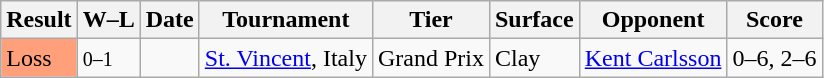<table class="sortable wikitable">
<tr>
<th>Result</th>
<th class="unsortable">W–L</th>
<th>Date</th>
<th>Tournament</th>
<th>Tier</th>
<th>Surface</th>
<th>Opponent</th>
<th class="unsortable">Score</th>
</tr>
<tr>
<td style="background:#ffa07a;">Loss</td>
<td><small>0–1</small></td>
<td><a href='#'></a></td>
<td><a href='#'>St. Vincent</a>, Italy</td>
<td>Grand Prix</td>
<td>Clay</td>
<td> <a href='#'>Kent Carlsson</a></td>
<td>0–6, 2–6</td>
</tr>
</table>
